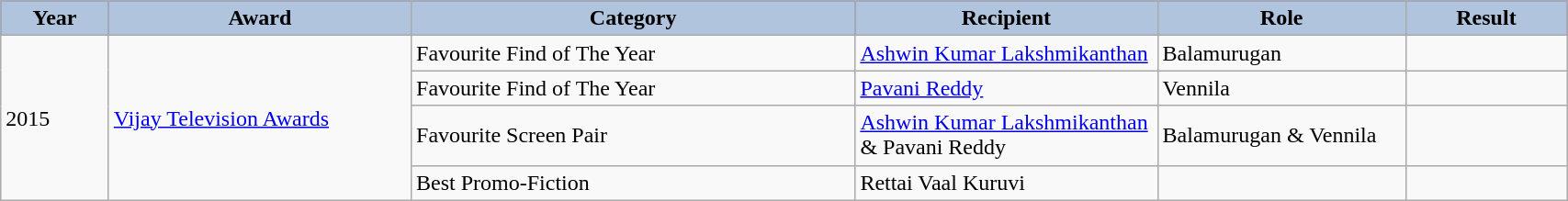<table class="wikitable" width="90%">
<tr bgcolor="blue">
<th style="width:25pt; background:LightSteelBlue;">Year</th>
<th style="width:80pt; background:LightSteelBlue;">Award</th>
<th style="width:120pt; background:LightSteelBlue;">Category</th>
<th style="width:60pt; background:LightSteelBlue;">Recipient</th>
<th style="width:60pt; background:LightSteelBlue;">Role</th>
<th style="width:40pt; background:LightSteelBlue;">Result</th>
</tr>
<tr>
<td rowspan="4">2015</td>
<td rowspan="4"><a href='#'>Vijay Television Awards</a></td>
<td>Favourite Find of The Year</td>
<td><a href='#'>Ashwin Kumar Lakshmikanthan</a></td>
<td>Balamurugan</td>
<td></td>
</tr>
<tr>
<td>Favourite Find of The Year</td>
<td><a href='#'>Pavani Reddy</a></td>
<td>Vennila</td>
<td></td>
</tr>
<tr>
<td>Favourite Screen Pair</td>
<td><a href='#'>Ashwin Kumar Lakshmikanthan</a> & Pavani Reddy</td>
<td>Balamurugan & Vennila</td>
<td></td>
</tr>
<tr>
<td>Best Promo-Fiction</td>
<td>Rettai Vaal Kuruvi</td>
<td></td>
<td></td>
</tr>
</table>
